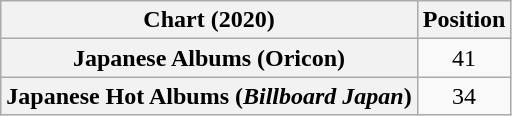<table class="wikitable sortable plainrowheaders" style="text-align:center">
<tr>
<th scope="col">Chart (2020)</th>
<th scope="col">Position</th>
</tr>
<tr>
<th scope="row">Japanese Albums (Oricon)</th>
<td>41</td>
</tr>
<tr>
<th scope="row">Japanese Hot Albums (<em>Billboard Japan</em>)</th>
<td>34</td>
</tr>
</table>
